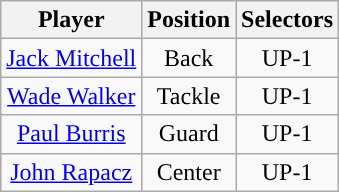<table class="wikitable" style="text-align: center">
<tr align=center>
<th>Player</th>
<th>Position</th>
<th>Selectors</th>
</tr>
<tr>
<td><a href='#'>Jack Mitchell</a></td>
<td>Back</td>
<td>UP-1</td>
</tr>
<tr>
<td><a href='#'>Wade Walker</a></td>
<td>Tackle</td>
<td>UP-1</td>
</tr>
<tr>
<td><a href='#'>Paul Burris</a></td>
<td>Guard</td>
<td>UP-1</td>
</tr>
<tr>
<td><a href='#'>John Rapacz</a></td>
<td>Center</td>
<td>UP-1</td>
</tr>
</table>
